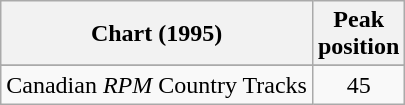<table class="wikitable sortable">
<tr>
<th align="left">Chart (1995)</th>
<th align="center">Peak<br>position</th>
</tr>
<tr>
</tr>
<tr>
<td align="left">Canadian <em>RPM</em> Country Tracks</td>
<td align="center">45</td>
</tr>
</table>
